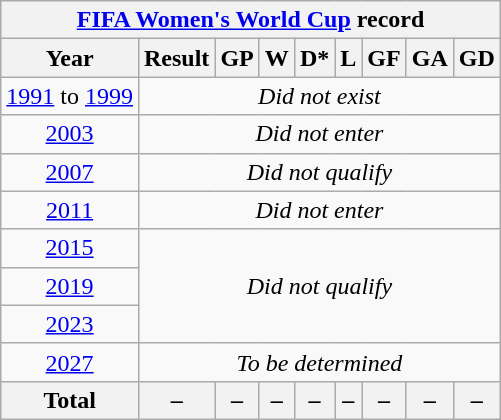<table class="wikitable" style="text-align: center">
<tr>
<th colspan=10><a href='#'>FIFA Women's World Cup</a> record</th>
</tr>
<tr>
<th>Year</th>
<th>Result</th>
<th>GP</th>
<th>W</th>
<th>D*</th>
<th>L</th>
<th>GF</th>
<th>GA</th>
<th>GD</th>
</tr>
<tr>
<td> <a href='#'>1991</a> to  <a href='#'>1999</a></td>
<td colspan=8><em>Did not exist</em></td>
</tr>
<tr>
<td> <a href='#'>2003</a></td>
<td colspan=8><em>Did not enter</em></td>
</tr>
<tr>
<td> <a href='#'>2007</a></td>
<td colspan=8><em>Did not qualify</em></td>
</tr>
<tr>
<td> <a href='#'>2011</a></td>
<td colspan=8><em>Did not enter</em></td>
</tr>
<tr>
<td> <a href='#'>2015</a></td>
<td colspan=8 rowspan=3><em>Did not qualify</em></td>
</tr>
<tr>
<td> <a href='#'>2019</a></td>
</tr>
<tr>
<td> <a href='#'>2023</a></td>
</tr>
<tr>
<td> <a href='#'>2027</a></td>
<td colspan=8><em>To be determined</em></td>
</tr>
<tr>
<th>Total</th>
<th>–</th>
<th>–</th>
<th>–</th>
<th>–</th>
<th>–</th>
<th>–</th>
<th>–</th>
<th>–</th>
</tr>
</table>
